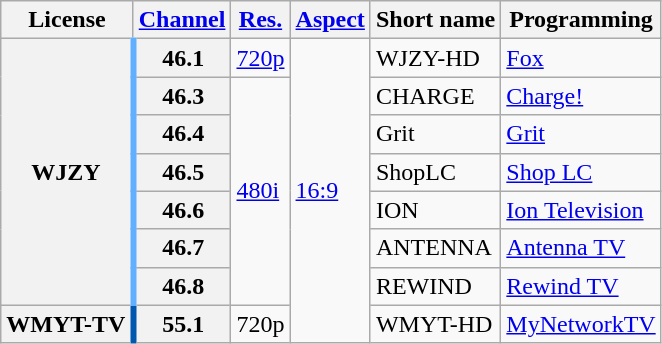<table class="wikitable">
<tr>
<th scope = "col">License</th>
<th scope = "col"><a href='#'>Channel</a></th>
<th scope = "col"><a href='#'>Res.</a></th>
<th scope = "col"><a href='#'>Aspect</a></th>
<th scope = "col">Short name</th>
<th scope = "col">Programming</th>
</tr>
<tr>
<th rowspan = "7" scope = "row" style="border-right: 4px solid #60B0FF;">WJZY</th>
<th scope = "row">46.1</th>
<td><a href='#'>720p</a></td>
<td rowspan=8><a href='#'>16:9</a></td>
<td>WJZY-HD</td>
<td><a href='#'>Fox</a></td>
</tr>
<tr>
<th scope = "row">46.3</th>
<td rowspan=6><a href='#'>480i</a></td>
<td>CHARGE</td>
<td><a href='#'>Charge!</a></td>
</tr>
<tr>
<th scope = "row">46.4</th>
<td>Grit</td>
<td><a href='#'>Grit</a></td>
</tr>
<tr>
<th scope = "row">46.5</th>
<td>ShopLC</td>
<td><a href='#'>Shop LC</a></td>
</tr>
<tr>
<th scope = "row">46.6</th>
<td>ION</td>
<td><a href='#'>Ion Television</a></td>
</tr>
<tr>
<th scope = "row">46.7</th>
<td>ANTENNA</td>
<td><a href='#'>Antenna TV</a></td>
</tr>
<tr>
<th scope = "row">46.8</th>
<td>REWIND</td>
<td><a href='#'>Rewind TV</a></td>
</tr>
<tr>
<th scope = "row" style="border-right: 4px solid #0057AF;">WMYT-TV</th>
<th scope = "row">55.1</th>
<td>720p</td>
<td>WMYT-HD</td>
<td><a href='#'>MyNetworkTV</a></td>
</tr>
</table>
